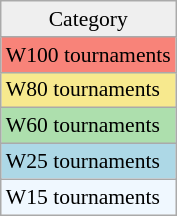<table class=wikitable style=font-size:90%;>
<tr align=center>
<td style="background:#efefef;">Category</td>
</tr>
<tr style="background:#f88379;">
<td>W100 tournaments</td>
</tr>
<tr style="background:#f7e98e;">
<td>W80 tournaments</td>
</tr>
<tr style="background:#addfad;">
<td>W60 tournaments</td>
</tr>
<tr style="background:lightblue;">
<td>W25 tournaments</td>
</tr>
<tr style="background:#f0f8ff;">
<td>W15 tournaments</td>
</tr>
</table>
